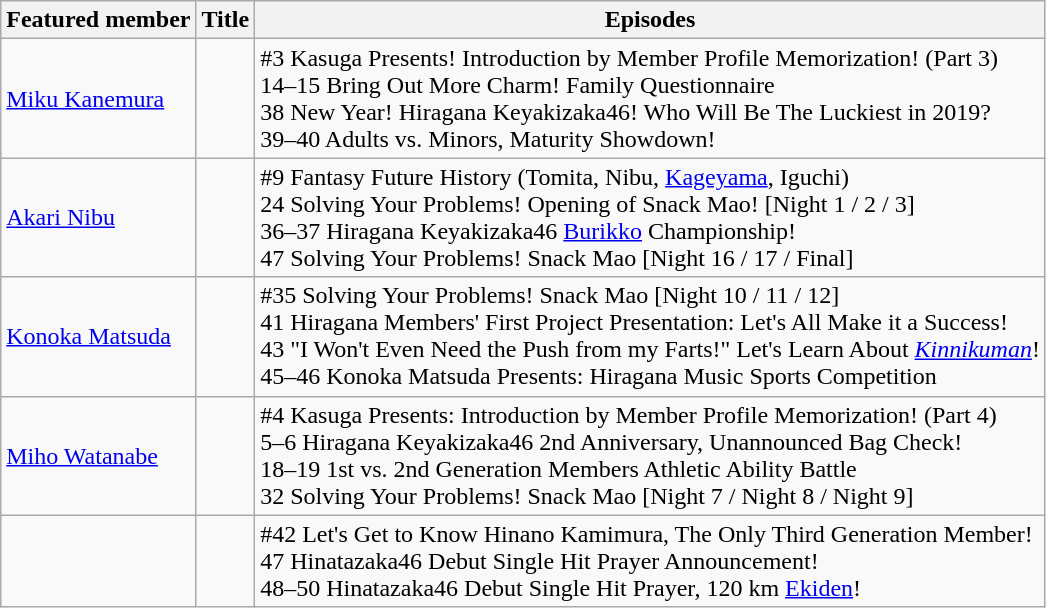<table class="wikitable">
<tr>
<th>Featured member</th>
<th>Title</th>
<th>Episodes</th>
</tr>
<tr>
<td><a href='#'>Miku Kanemura</a></td>
<td></td>
<td>#3 Kasuga Presents! Introduction by Member Profile Memorization! (Part 3)<br>14–15 Bring Out More Charm! Family Questionnaire<br>38 New Year! Hiragana Keyakizaka46! Who Will Be The Luckiest in 2019?<br>39–40 Adults vs. Minors, Maturity Showdown!</td>
</tr>
<tr>
<td><a href='#'>Akari Nibu</a></td>
<td></td>
<td>#9 Fantasy Future History (Tomita, Nibu, <a href='#'>Kageyama</a>, Iguchi)<br>24 Solving Your Problems! Opening of Snack Mao! [Night 1 / 2 / 3]<br>36–37 Hiragana Keyakizaka46 <a href='#'>Burikko</a> Championship!<br>47 Solving Your Problems! Snack Mao [Night 16 / 17 / Final]</td>
</tr>
<tr>
<td><a href='#'>Konoka Matsuda</a></td>
<td></td>
<td>#35 Solving Your Problems! Snack Mao [Night 10 / 11 / 12]<br>41 Hiragana Members' First Project Presentation: Let's All Make it a Success!<br>43 "I Won't Even Need the Push from my Farts!" Let's Learn About <em><a href='#'>Kinnikuman</a></em>!<br>45–46 Konoka Matsuda Presents: Hiragana Music Sports Competition</td>
</tr>
<tr>
<td><a href='#'>Miho Watanabe</a></td>
<td></td>
<td>#4 Kasuga Presents: Introduction by Member Profile Memorization! (Part 4)<br>5–6 Hiragana Keyakizaka46 2nd Anniversary, Unannounced Bag Check!<br>18–19 1st vs. 2nd Generation Members Athletic Ability Battle<br>32 Solving Your Problems! Snack Mao [Night 7 / Night 8 / Night 9]</td>
</tr>
<tr>
<td></td>
<td></td>
<td>#42 Let's Get to Know Hinano Kamimura, The Only Third Generation Member!<br>47 Hinatazaka46 Debut Single Hit Prayer Announcement!<br>48–50 Hinatazaka46 Debut Single Hit Prayer, 120 km <a href='#'>Ekiden</a>!</td>
</tr>
</table>
